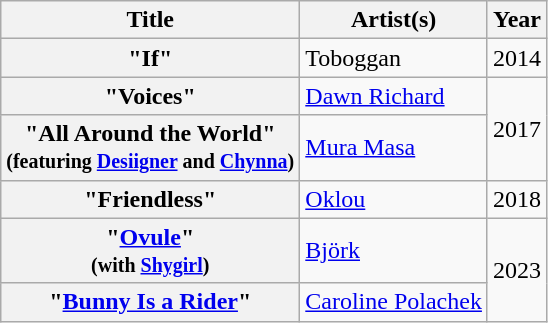<table class="wikitable plainrowheaders">
<tr>
<th>Title</th>
<th>Artist(s)</th>
<th>Year</th>
</tr>
<tr>
<th scope="row">"If"</th>
<td>Toboggan</td>
<td rowspan="1">2014</td>
</tr>
<tr>
<th scope="row">"Voices"</th>
<td><a href='#'>Dawn Richard</a></td>
<td rowspan="2">2017</td>
</tr>
<tr>
<th scope="row">"All Around the World"<br><small>(featuring <a href='#'>Desiigner</a> and <a href='#'>Chynna</a>)</small></th>
<td><a href='#'>Mura Masa</a></td>
</tr>
<tr>
<th scope="row">"Friendless"</th>
<td><a href='#'>Oklou</a></td>
<td rowspan="1">2018</td>
</tr>
<tr>
<th scope="row">"<a href='#'>Ovule</a>"<br><small>(with <a href='#'>Shygirl</a>)</small></th>
<td><a href='#'>Björk</a></td>
<td rowspan="2">2023</td>
</tr>
<tr>
<th scope="row">"<a href='#'>Bunny Is a Rider</a>"</th>
<td><a href='#'>Caroline Polachek</a></td>
</tr>
</table>
